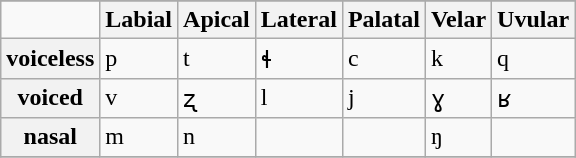<table class="wikitable plainrowheaders">
<tr>
</tr>
<tr>
<td></td>
<th scope="col">Labial</th>
<th scope="col">Apical</th>
<th scope="col">Lateral</th>
<th scope="col">Palatal</th>
<th scope="col">Velar</th>
<th scope="col">Uvular</th>
</tr>
<tr>
<th scope="row">voiceless</th>
<td>p</td>
<td>t</td>
<td>ɬ</td>
<td>c</td>
<td>k</td>
<td>q</td>
</tr>
<tr>
<th scope="row">voiced</th>
<td>v</td>
<td>ʐ</td>
<td>l</td>
<td>j</td>
<td>ɣ</td>
<td>ʁ</td>
</tr>
<tr>
<th scope="row">nasal</th>
<td>m</td>
<td>n</td>
<td></td>
<td></td>
<td>ŋ</td>
<td></td>
</tr>
<tr>
</tr>
</table>
